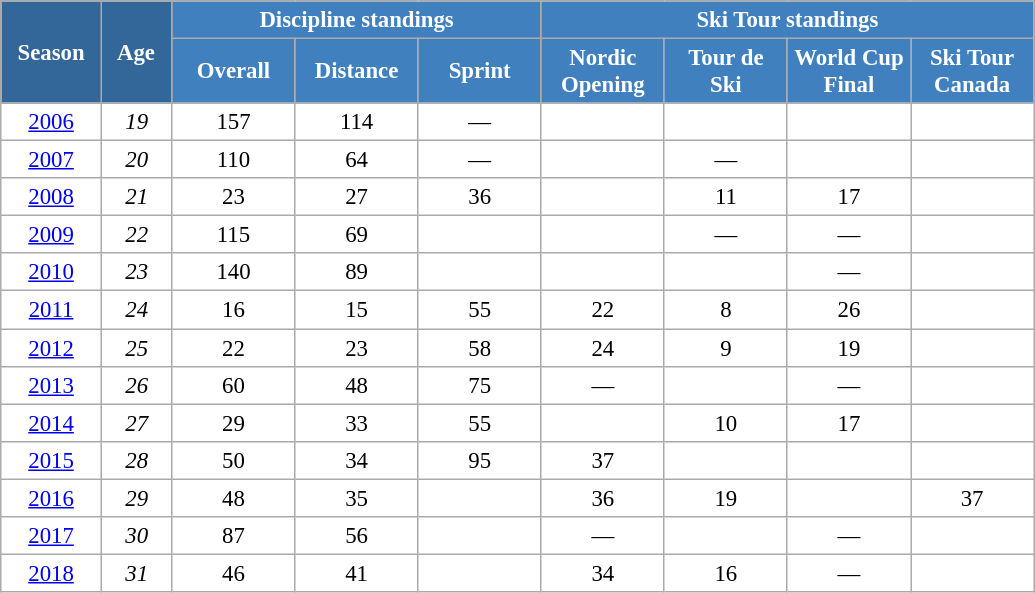<table class="wikitable" style="font-size:95%; text-align:center; border:grey solid 1px; border-collapse:collapse; background:#ffffff;">
<tr>
<th style="background-color:#369; color:white; width:60px;" rowspan="2"> Season </th>
<th style="background-color:#369; color:white; width:40px;" rowspan="2"> Age </th>
<th style="background-color:#4180be; color:white;" colspan="3">Discipline standings</th>
<th style="background-color:#4180be; color:white;" colspan="4">Ski Tour standings</th>
</tr>
<tr>
<th style="background-color:#4180be; color:white; width:75px;">Overall</th>
<th style="background-color:#4180be; color:white; width:75px;">Distance</th>
<th style="background-color:#4180be; color:white; width:75px;">Sprint</th>
<th style="background-color:#4180be; color:white; width:75px;">Nordic<br>Opening</th>
<th style="background-color:#4180be; color:white; width:75px;">Tour de<br>Ski</th>
<th style="background-color:#4180be; color:white; width:75px;">World Cup<br>Final</th>
<th style="background-color:#4180be; color:white; width:75px;">Ski Tour<br>Canada</th>
</tr>
<tr>
<td><a href='#'>2006</a></td>
<td><em>19</em></td>
<td>157</td>
<td>114</td>
<td>—</td>
<td></td>
<td></td>
<td></td>
<td></td>
</tr>
<tr>
<td><a href='#'>2007</a></td>
<td><em>20</em></td>
<td>110</td>
<td>64</td>
<td>—</td>
<td></td>
<td>—</td>
<td></td>
<td></td>
</tr>
<tr>
<td><a href='#'>2008</a></td>
<td><em>21</em></td>
<td>23</td>
<td>27</td>
<td>36</td>
<td></td>
<td>11</td>
<td>17</td>
<td></td>
</tr>
<tr>
<td><a href='#'>2009</a></td>
<td><em>22</em></td>
<td>115</td>
<td>69</td>
<td></td>
<td></td>
<td>—</td>
<td>—</td>
<td></td>
</tr>
<tr>
<td><a href='#'>2010</a></td>
<td><em>23</em></td>
<td>140</td>
<td>89</td>
<td></td>
<td></td>
<td></td>
<td>—</td>
<td></td>
</tr>
<tr>
<td><a href='#'>2011</a></td>
<td><em>24</em></td>
<td>16</td>
<td>15</td>
<td>55</td>
<td>22</td>
<td>8</td>
<td>26</td>
<td></td>
</tr>
<tr>
<td><a href='#'>2012</a></td>
<td><em>25</em></td>
<td>22</td>
<td>23</td>
<td>58</td>
<td>24</td>
<td>9</td>
<td>19</td>
<td></td>
</tr>
<tr>
<td><a href='#'>2013</a></td>
<td><em>26</em></td>
<td>60</td>
<td>48</td>
<td>75</td>
<td>—</td>
<td></td>
<td>—</td>
<td></td>
</tr>
<tr>
<td><a href='#'>2014</a></td>
<td><em>27</em></td>
<td>29</td>
<td>33</td>
<td>55</td>
<td></td>
<td>10</td>
<td>17</td>
<td></td>
</tr>
<tr>
<td><a href='#'>2015</a></td>
<td><em>28</em></td>
<td>50</td>
<td>34</td>
<td>95</td>
<td>37</td>
<td></td>
<td></td>
<td></td>
</tr>
<tr>
<td><a href='#'>2016</a></td>
<td><em>29</em></td>
<td>48</td>
<td>35</td>
<td></td>
<td>36</td>
<td>19</td>
<td></td>
<td>37</td>
</tr>
<tr>
<td><a href='#'>2017</a></td>
<td><em>30</em></td>
<td>87</td>
<td>56</td>
<td></td>
<td>—</td>
<td></td>
<td>—</td>
<td></td>
</tr>
<tr>
<td><a href='#'>2018</a></td>
<td><em>31</em></td>
<td>46</td>
<td>41</td>
<td></td>
<td>34</td>
<td>16</td>
<td>—</td>
<td></td>
</tr>
</table>
